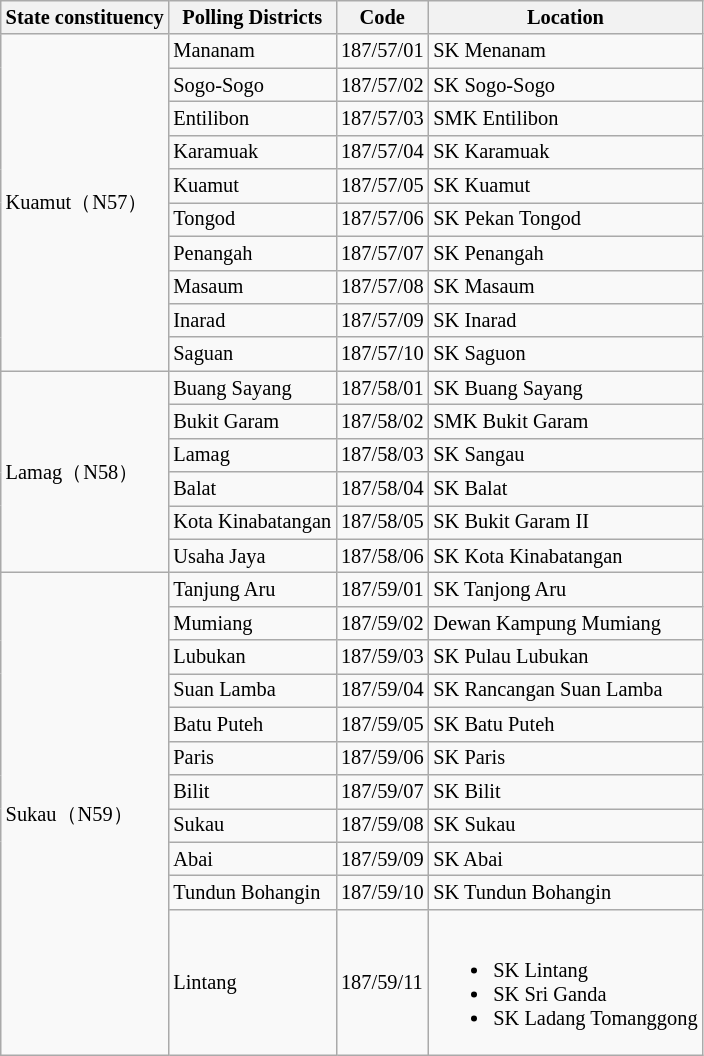<table class="wikitable sortable mw-collapsible" style="white-space:nowrap;font-size:85%">
<tr>
<th>State constituency</th>
<th>Polling Districts</th>
<th>Code</th>
<th>Location</th>
</tr>
<tr>
<td rowspan="10">Kuamut（N57）</td>
<td>Mananam</td>
<td>187/57/01</td>
<td>SK Menanam</td>
</tr>
<tr>
<td>Sogo-Sogo</td>
<td>187/57/02</td>
<td>SK Sogo-Sogo</td>
</tr>
<tr>
<td>Entilibon</td>
<td>187/57/03</td>
<td>SMK Entilibon</td>
</tr>
<tr>
<td>Karamuak</td>
<td>187/57/04</td>
<td>SK Karamuak</td>
</tr>
<tr>
<td>Kuamut</td>
<td>187/57/05</td>
<td>SK Kuamut</td>
</tr>
<tr>
<td>Tongod</td>
<td>187/57/06</td>
<td>SK Pekan Tongod</td>
</tr>
<tr>
<td>Penangah</td>
<td>187/57/07</td>
<td>SK Penangah</td>
</tr>
<tr>
<td>Masaum</td>
<td>187/57/08</td>
<td>SK Masaum</td>
</tr>
<tr>
<td>Inarad</td>
<td>187/57/09</td>
<td>SK Inarad</td>
</tr>
<tr>
<td>Saguan</td>
<td>187/57/10</td>
<td>SK Saguon</td>
</tr>
<tr>
<td rowspan="6">Lamag（N58）</td>
<td>Buang Sayang</td>
<td>187/58/01</td>
<td>SK Buang Sayang</td>
</tr>
<tr>
<td>Bukit Garam</td>
<td>187/58/02</td>
<td>SMK Bukit Garam</td>
</tr>
<tr>
<td>Lamag</td>
<td>187/58/03</td>
<td>SK Sangau</td>
</tr>
<tr>
<td>Balat</td>
<td>187/58/04</td>
<td>SK Balat</td>
</tr>
<tr>
<td>Kota Kinabatangan</td>
<td>187/58/05</td>
<td>SK Bukit Garam II</td>
</tr>
<tr>
<td>Usaha Jaya</td>
<td>187/58/06</td>
<td>SK Kota Kinabatangan</td>
</tr>
<tr>
<td rowspan="11">Sukau（N59）</td>
<td>Tanjung Aru</td>
<td>187/59/01</td>
<td>SK Tanjong Aru</td>
</tr>
<tr>
<td>Mumiang</td>
<td>187/59/02</td>
<td>Dewan Kampung Mumiang</td>
</tr>
<tr>
<td>Lubukan</td>
<td>187/59/03</td>
<td>SK Pulau Lubukan</td>
</tr>
<tr>
<td>Suan Lamba</td>
<td>187/59/04</td>
<td>SK Rancangan Suan Lamba</td>
</tr>
<tr>
<td>Batu Puteh</td>
<td>187/59/05</td>
<td>SK Batu Puteh</td>
</tr>
<tr>
<td>Paris</td>
<td>187/59/06</td>
<td>SK Paris</td>
</tr>
<tr>
<td>Bilit</td>
<td>187/59/07</td>
<td>SK Bilit</td>
</tr>
<tr>
<td>Sukau</td>
<td>187/59/08</td>
<td>SK Sukau</td>
</tr>
<tr>
<td>Abai</td>
<td>187/59/09</td>
<td>SK Abai</td>
</tr>
<tr>
<td>Tundun Bohangin</td>
<td>187/59/10</td>
<td>SK Tundun Bohangin</td>
</tr>
<tr>
<td>Lintang</td>
<td>187/59/11</td>
<td><br><ul><li>SK Lintang</li><li>SK Sri Ganda</li><li>SK Ladang Tomanggong</li></ul></td>
</tr>
</table>
